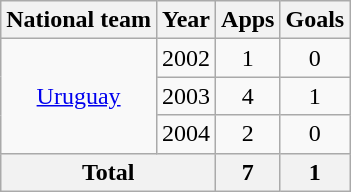<table class="wikitable" style="text-align:center">
<tr>
<th>National team</th>
<th>Year</th>
<th>Apps</th>
<th>Goals</th>
</tr>
<tr>
<td rowspan=3><a href='#'>Uruguay</a></td>
<td>2002</td>
<td>1</td>
<td>0</td>
</tr>
<tr>
<td>2003</td>
<td>4</td>
<td>1</td>
</tr>
<tr>
<td>2004</td>
<td>2</td>
<td>0</td>
</tr>
<tr>
<th colspan=2>Total</th>
<th>7</th>
<th>1</th>
</tr>
</table>
